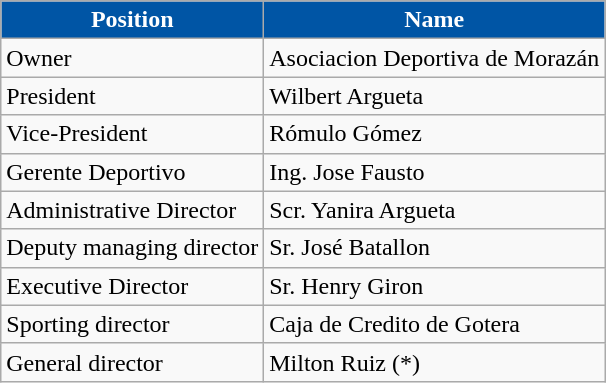<table class="wikitable">
<tr>
<th style="color:#fff; background:#0055a5;">Position</th>
<th style="color:#fff; background:#0055a5;">Name</th>
</tr>
<tr>
<td>Owner</td>
<td> Asociacion Deportiva de Morazán</td>
</tr>
<tr>
<td>President</td>
<td>  Wilbert Argueta</td>
</tr>
<tr>
<td>Vice-President</td>
<td>  Rómulo Gómez</td>
</tr>
<tr>
<td>Gerente Deportivo</td>
<td> Ing. Jose Fausto</td>
</tr>
<tr>
<td>Administrative Director</td>
<td>  Scr. Yanira Argueta</td>
</tr>
<tr>
<td>Deputy managing director</td>
<td> Sr. José Batallon</td>
</tr>
<tr>
<td>Executive Director</td>
<td> Sr. Henry Giron</td>
</tr>
<tr>
<td>Sporting director</td>
<td> Caja de Credito de Gotera</td>
</tr>
<tr>
<td>General director</td>
<td> Milton Ruiz (*)</td>
</tr>
</table>
